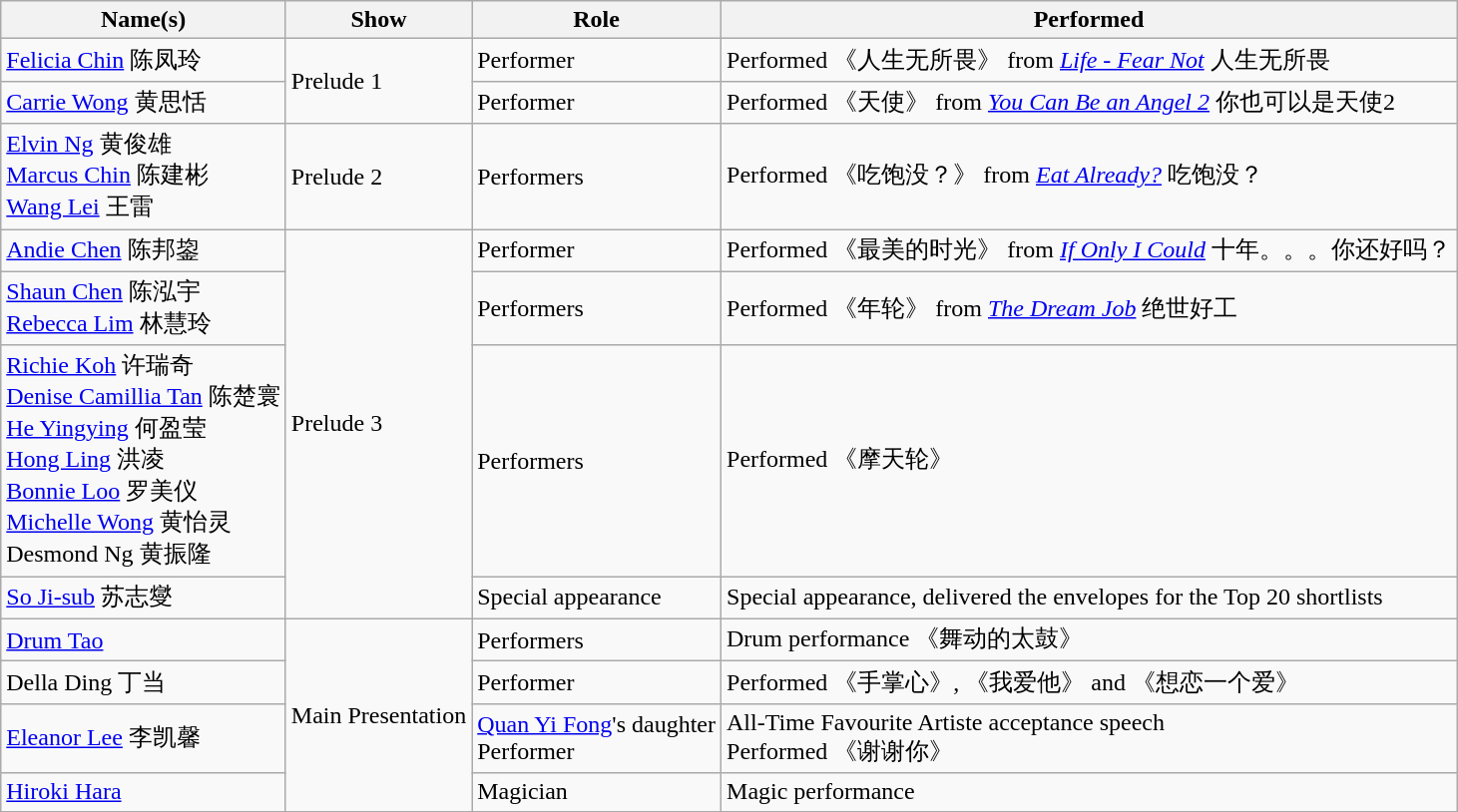<table class="wikitable sortable">
<tr>
<th>Name(s)</th>
<th>Show</th>
<th>Role</th>
<th>Performed</th>
</tr>
<tr>
<td><a href='#'>Felicia Chin</a> 陈凤玲</td>
<td rowspan="2">Prelude 1</td>
<td>Performer</td>
<td>Performed 《人生无所畏》 from <em><a href='#'>Life - Fear Not</a></em> 人生无所畏</td>
</tr>
<tr>
<td><a href='#'>Carrie Wong</a> 黄思恬</td>
<td>Performer</td>
<td>Performed 《天使》 from <em><a href='#'>You Can Be an Angel 2</a></em> 你也可以是天使2</td>
</tr>
<tr>
<td><a href='#'>Elvin Ng</a> 黄俊雄 <br> <a href='#'>Marcus Chin</a> 陈建彬 <br> <a href='#'>Wang Lei</a> 王雷</td>
<td rowspan="1">Prelude 2</td>
<td>Performers</td>
<td>Performed 《吃饱没？》 from <em><a href='#'>Eat Already?</a></em> 吃饱没？</td>
</tr>
<tr>
<td><a href='#'>Andie Chen</a> 陈邦鋆</td>
<td rowspan="4">Prelude 3</td>
<td>Performer</td>
<td>Performed 《最美的时光》 from <em><a href='#'>If Only I Could</a></em> 十年。。。你还好吗？</td>
</tr>
<tr>
<td><a href='#'>Shaun Chen</a> 陈泓宇 <br> <a href='#'>Rebecca Lim</a> 林慧玲</td>
<td>Performers</td>
<td>Performed 《年轮》 from <em><a href='#'>The Dream Job</a></em> 绝世好工</td>
</tr>
<tr>
<td><a href='#'>Richie Koh</a> 许瑞奇 <br> <a href='#'>Denise Camillia Tan</a> 陈楚寰 <br> <a href='#'>He Yingying</a> 何盈莹 <br> <a href='#'>Hong Ling</a> 洪凌 <br> <a href='#'>Bonnie Loo</a> 罗美仪 <br> <a href='#'>Michelle Wong</a> 黄怡灵 <br> Desmond Ng 黄振隆</td>
<td>Performers</td>
<td>Performed 《摩天轮》</td>
</tr>
<tr>
<td><a href='#'>So Ji-sub</a> 苏志燮</td>
<td>Special appearance</td>
<td>Special appearance, delivered the envelopes for the Top 20 shortlists</td>
</tr>
<tr>
<td><a href='#'>Drum Tao</a></td>
<td rowspan="4">Main Presentation</td>
<td>Performers</td>
<td>Drum performance 《舞动的太鼓》</td>
</tr>
<tr>
<td>Della Ding 丁当</td>
<td>Performer</td>
<td>Performed 《手掌心》, 《我爱他》 and 《想恋一个爱》</td>
</tr>
<tr>
<td><a href='#'>Eleanor Lee</a> 李凯馨</td>
<td><a href='#'>Quan Yi Fong</a>'s daughter <br> Performer</td>
<td>All-Time Favourite Artiste acceptance speech <br> Performed 《谢谢你》</td>
</tr>
<tr>
<td><a href='#'>Hiroki Hara</a></td>
<td>Magician</td>
<td>Magic performance</td>
</tr>
<tr>
</tr>
</table>
